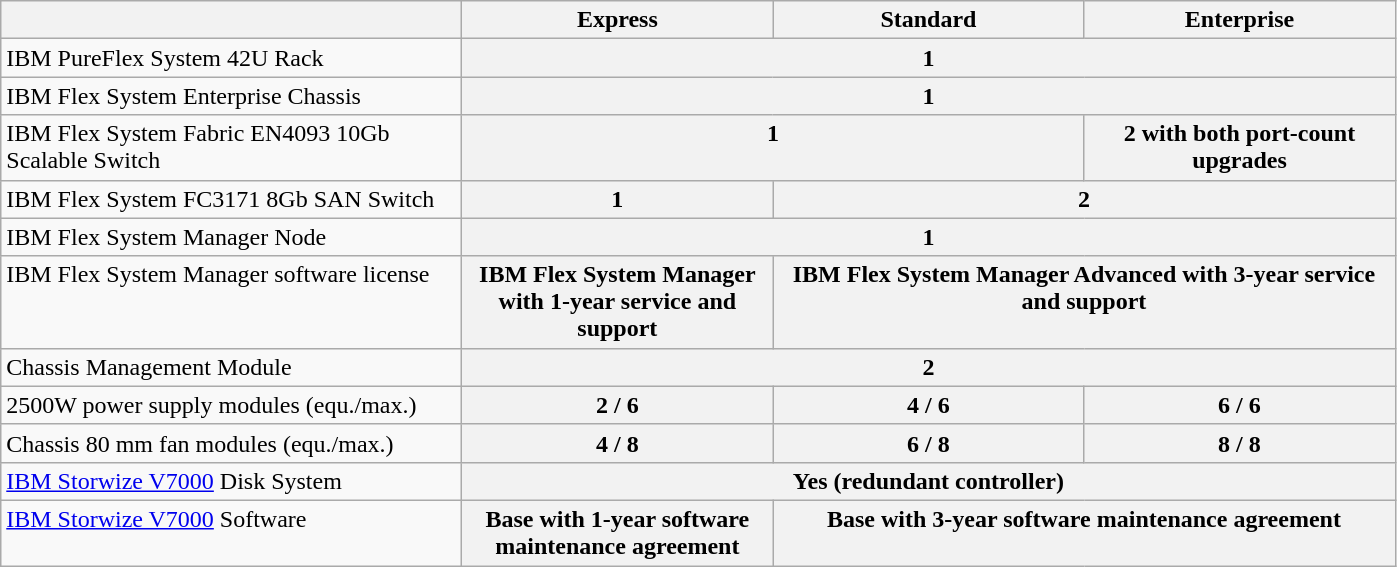<table class="wikitable">
<tr>
<th align=left width="300"></th>
<th align=left width="200">Express</th>
<th align=left width="200">Standard</th>
<th align=left width="200">Enterprise</th>
</tr>
<tr valign=top>
<td>IBM PureFlex System 42U Rack</td>
<th colspan="3" align=center>1</th>
</tr>
<tr valign=top>
<td>IBM Flex System Enterprise Chassis</td>
<th colspan="3" align=center>1</th>
</tr>
<tr valign=top>
<td>IBM Flex System Fabric EN4093 10Gb Scalable Switch</td>
<th colspan="2" align=center>1</th>
<th align=center>2 with both port-count upgrades</th>
</tr>
<tr valign=top>
<td>IBM Flex System FC3171 8Gb SAN Switch</td>
<th align=center>1</th>
<th colspan="2" align=center>2</th>
</tr>
<tr valign=top>
<td>IBM Flex System Manager Node</td>
<th colspan="3" align=center>1</th>
</tr>
<tr valign=top>
<td>IBM Flex System Manager software license</td>
<th align=center>IBM Flex System Manager with 1-year service and support</th>
<th colspan="2" align=center>IBM Flex System Manager Advanced with 3-year service and support</th>
</tr>
<tr valign=top>
<td>Chassis Management Module</td>
<th colspan="3" align=center>2</th>
</tr>
<tr valign=top>
<td>2500W power supply modules (equ./max.)</td>
<th align=center>2 / 6</th>
<th align=center>4 / 6</th>
<th align=center>6 / 6</th>
</tr>
<tr valign=top>
<td>Chassis 80 mm fan modules (equ./max.)</td>
<th align=center>4 / 8</th>
<th align=center>6 / 8</th>
<th align=center>8 / 8</th>
</tr>
<tr valign=top>
<td><a href='#'>IBM Storwize V7000</a> Disk System</td>
<th colspan="3" align=center>Yes (redundant controller)</th>
</tr>
<tr valign=top>
<td><a href='#'>IBM Storwize V7000</a> Software</td>
<th align=center>Base with 1-year software maintenance agreement</th>
<th colspan="2" align=center>Base with 3-year software maintenance agreement</th>
</tr>
</table>
